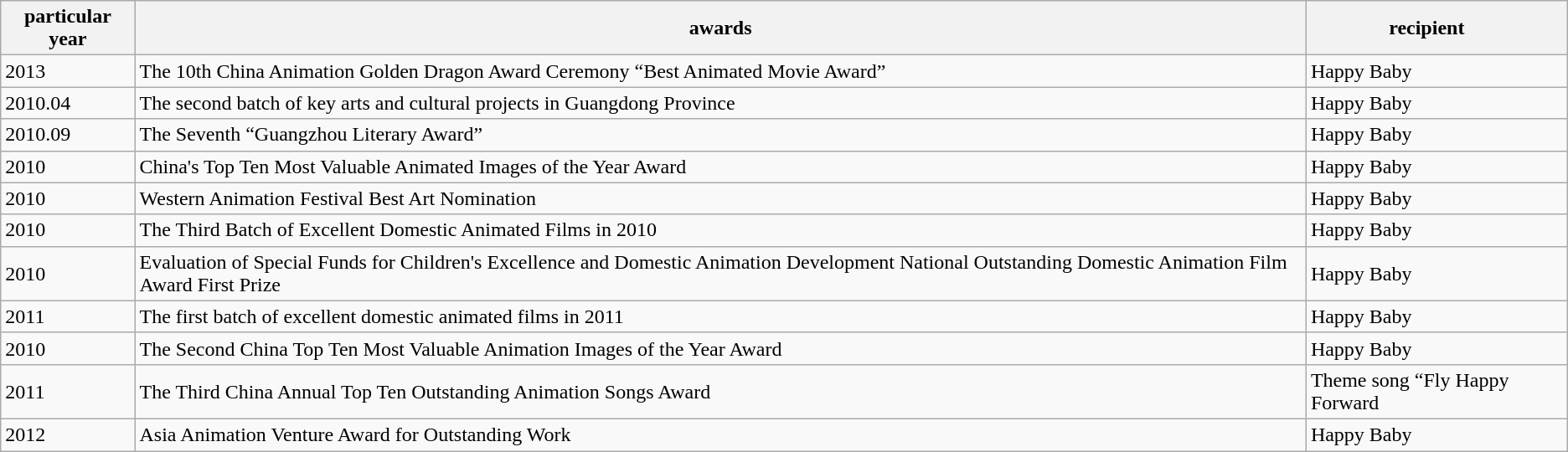<table class="wikitable">
<tr>
<th>particular year</th>
<th>awards</th>
<th>recipient　</th>
</tr>
<tr>
<td>2013</td>
<td>The 10th China Animation Golden Dragon Award Ceremony “Best Animated Movie Award”</td>
<td>Happy Baby</td>
</tr>
<tr>
<td>2010.04</td>
<td>The second batch of key arts and cultural projects in Guangdong Province</td>
<td>Happy Baby</td>
</tr>
<tr>
<td>2010.09</td>
<td>The Seventh “Guangzhou Literary Award”</td>
<td>Happy Baby</td>
</tr>
<tr>
<td>2010</td>
<td>China's Top Ten Most Valuable Animated Images of the Year Award</td>
<td>Happy Baby</td>
</tr>
<tr>
<td>2010</td>
<td>Western Animation Festival Best Art Nomination</td>
<td>Happy Baby</td>
</tr>
<tr>
<td>2010</td>
<td>The Third Batch of Excellent Domestic Animated Films in 2010</td>
<td>Happy Baby</td>
</tr>
<tr>
<td>2010</td>
<td>Evaluation of Special Funds for Children's Excellence and Domestic Animation Development National Outstanding Domestic Animation Film Award First Prize</td>
<td>Happy Baby</td>
</tr>
<tr>
<td>2011</td>
<td>The first batch of excellent domestic animated films in 2011</td>
<td>Happy Baby</td>
</tr>
<tr>
<td>2010</td>
<td>The Second China Top Ten Most Valuable Animation Images of the Year Award</td>
<td>Happy Baby</td>
</tr>
<tr>
<td>2011</td>
<td>The Third China Annual Top Ten Outstanding Animation Songs Award</td>
<td>Theme song “Fly Happy Forward</td>
</tr>
<tr>
<td>2012</td>
<td>Asia Animation Venture Award for Outstanding Work</td>
<td>Happy Baby</td>
</tr>
</table>
